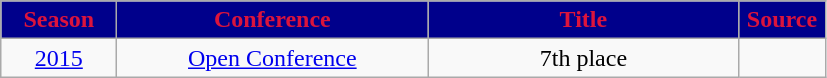<table class="wikitable">
<tr>
<th width=70px style="background: #00008B; color:  #DC143C"; text-align: center"><strong>Season</strong></th>
<th width=200px style="background: #00008B; color:  #DC143C"><strong>Conference</strong></th>
<th width=200px style="background: #00008B; color:  #DC143C"><strong>Title</strong></th>
<th width=50px style="background: #00008B; color:  #DC143C"><strong>Source</strong></th>
</tr>
<tr align=center>
<td><a href='#'>2015</a></td>
<td><a href='#'>Open Conference</a></td>
<td>7th place</td>
<td></td>
</tr>
</table>
